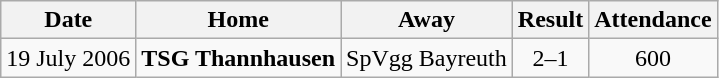<table class="wikitable">
<tr>
<th>Date</th>
<th>Home</th>
<th>Away</th>
<th>Result</th>
<th>Attendance</th>
</tr>
<tr align="center">
<td>19 July 2006</td>
<td><strong>TSG Thannhausen</strong></td>
<td>SpVgg Bayreuth</td>
<td>2–1</td>
<td>600</td>
</tr>
</table>
